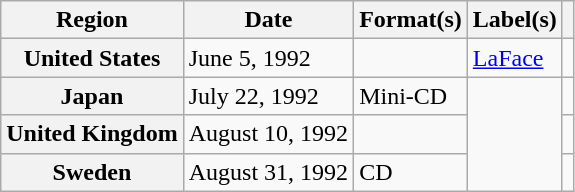<table class="wikitable plainrowheaders">
<tr>
<th scope="col">Region</th>
<th scope="col">Date</th>
<th scope="col">Format(s)</th>
<th scope="col">Label(s)</th>
<th scope="col"></th>
</tr>
<tr>
<th scope="row">United States</th>
<td>June 5, 1992</td>
<td></td>
<td><a href='#'>LaFace</a></td>
<td></td>
</tr>
<tr>
<th scope="row">Japan</th>
<td>July 22, 1992</td>
<td>Mini-CD</td>
<td rowspan="3"></td>
<td></td>
</tr>
<tr>
<th scope="row">United Kingdom</th>
<td>August 10, 1992</td>
<td></td>
<td></td>
</tr>
<tr>
<th scope="row">Sweden</th>
<td>August 31, 1992</td>
<td>CD</td>
<td></td>
</tr>
</table>
